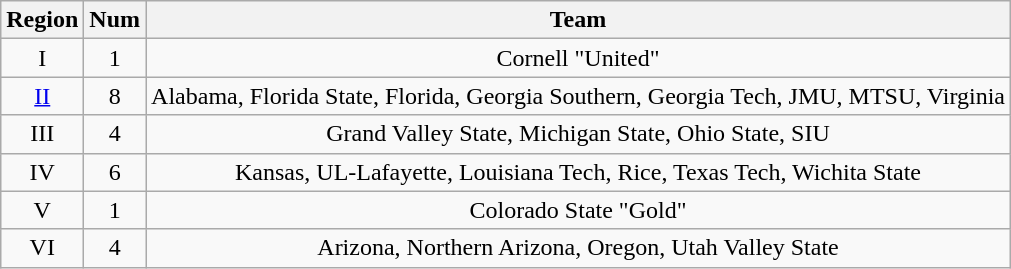<table class="wikitable sortable" style="text-align:center">
<tr>
<th>Region</th>
<th>Num</th>
<th>Team</th>
</tr>
<tr>
<td>I</td>
<td>1</td>
<td>Cornell "United"</td>
</tr>
<tr>
<td><a href='#'>II</a></td>
<td>8</td>
<td>Alabama, Florida State, Florida, Georgia Southern, Georgia Tech, JMU, MTSU, Virginia</td>
</tr>
<tr>
<td>III</td>
<td>4</td>
<td>Grand Valley State, Michigan State, Ohio State, SIU</td>
</tr>
<tr>
<td>IV</td>
<td>6</td>
<td>Kansas, UL-Lafayette, Louisiana Tech, Rice, Texas Tech, Wichita State</td>
</tr>
<tr>
<td>V</td>
<td>1</td>
<td>Colorado State "Gold"</td>
</tr>
<tr>
<td>VI</td>
<td>4</td>
<td>Arizona, Northern Arizona, Oregon, Utah Valley State</td>
</tr>
</table>
